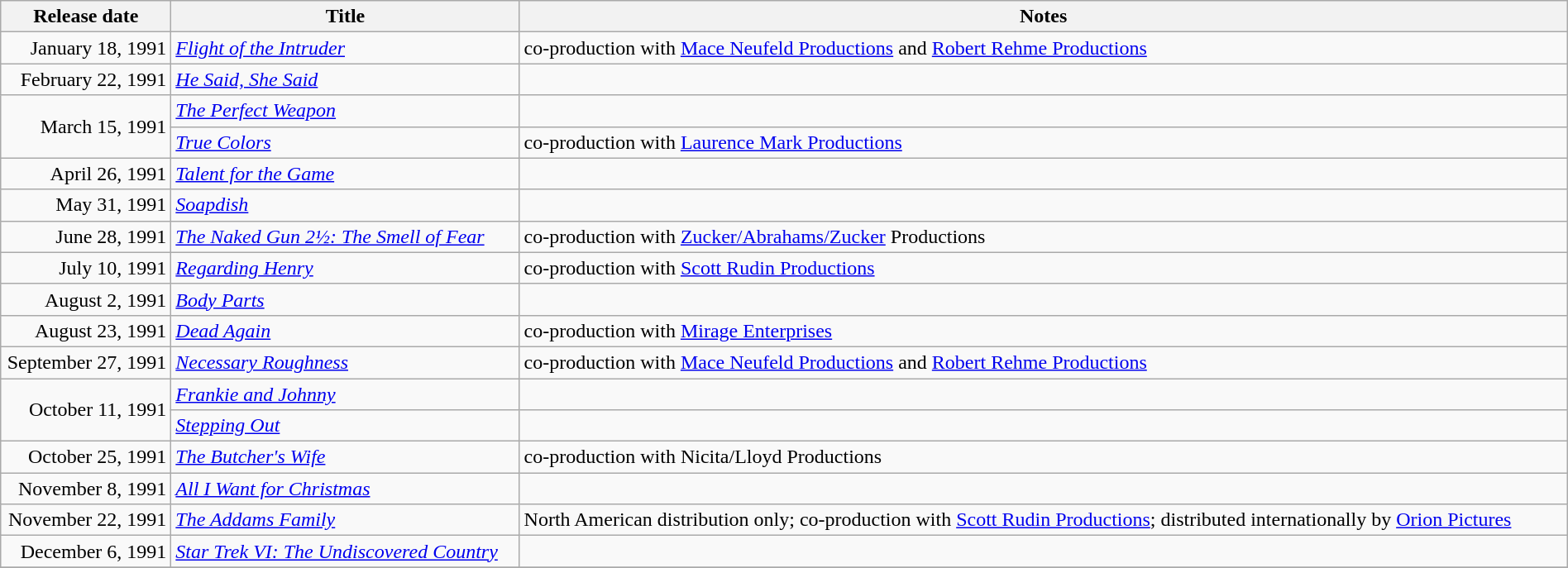<table class="wikitable sortable" style="width:100%;">
<tr>
<th scope="col" style="width:130px;">Release date</th>
<th>Title</th>
<th>Notes</th>
</tr>
<tr>
<td style="text-align:right;">January 18, 1991</td>
<td><em><a href='#'>Flight of the Intruder</a></em></td>
<td>co-production with <a href='#'>Mace Neufeld Productions</a> and <a href='#'>Robert Rehme Productions</a></td>
</tr>
<tr>
<td style="text-align:right;">February 22, 1991</td>
<td><em><a href='#'>He Said, She Said</a></em></td>
<td></td>
</tr>
<tr>
<td style="text-align:right;" rowspan="2">March 15, 1991</td>
<td><em><a href='#'>The Perfect Weapon</a></em></td>
<td></td>
</tr>
<tr>
<td><em><a href='#'>True Colors</a></em></td>
<td>co-production with <a href='#'>Laurence Mark Productions</a></td>
</tr>
<tr>
<td style="text-align:right;">April 26, 1991</td>
<td><em><a href='#'>Talent for the Game</a></em></td>
<td></td>
</tr>
<tr>
<td style="text-align:right;">May 31, 1991</td>
<td><em><a href='#'>Soapdish</a></em></td>
<td></td>
</tr>
<tr>
<td style="text-align:right;">June 28, 1991</td>
<td><em><a href='#'>The Naked Gun 2½: The Smell of Fear</a></em></td>
<td>co-production with <a href='#'>Zucker/Abrahams/Zucker</a> Productions</td>
</tr>
<tr>
<td style="text-align:right;">July 10, 1991</td>
<td><em><a href='#'>Regarding Henry</a></em></td>
<td>co-production with <a href='#'>Scott Rudin Productions</a></td>
</tr>
<tr>
<td style="text-align:right;">August 2, 1991</td>
<td><em><a href='#'>Body Parts</a></em></td>
<td></td>
</tr>
<tr>
<td style="text-align:right;">August 23, 1991</td>
<td><em><a href='#'>Dead Again</a></em></td>
<td>co-production with <a href='#'>Mirage Enterprises</a></td>
</tr>
<tr>
<td style="text-align:right;">September 27, 1991</td>
<td><em><a href='#'>Necessary Roughness</a></em></td>
<td>co-production with <a href='#'>Mace Neufeld Productions</a> and <a href='#'>Robert Rehme Productions</a></td>
</tr>
<tr>
<td style="text-align:right;" rowspan="2">October 11, 1991</td>
<td><em><a href='#'>Frankie and Johnny</a></em></td>
<td></td>
</tr>
<tr>
<td><em><a href='#'>Stepping Out</a></em></td>
<td></td>
</tr>
<tr>
<td style="text-align:right;">October 25, 1991</td>
<td><em><a href='#'>The Butcher's Wife</a></em></td>
<td>co-production with Nicita/Lloyd Productions</td>
</tr>
<tr>
<td style="text-align:right;">November 8, 1991</td>
<td><em><a href='#'>All I Want for Christmas</a></em></td>
<td></td>
</tr>
<tr>
<td style="text-align:right;">November 22, 1991</td>
<td><em><a href='#'>The Addams Family</a></em></td>
<td>North American distribution only; co-production with <a href='#'>Scott Rudin Productions</a>; distributed internationally by <a href='#'>Orion Pictures</a></td>
</tr>
<tr>
<td style="text-align:right;">December 6, 1991</td>
<td><em><a href='#'>Star Trek VI: The Undiscovered Country</a></em></td>
<td></td>
</tr>
<tr>
</tr>
</table>
